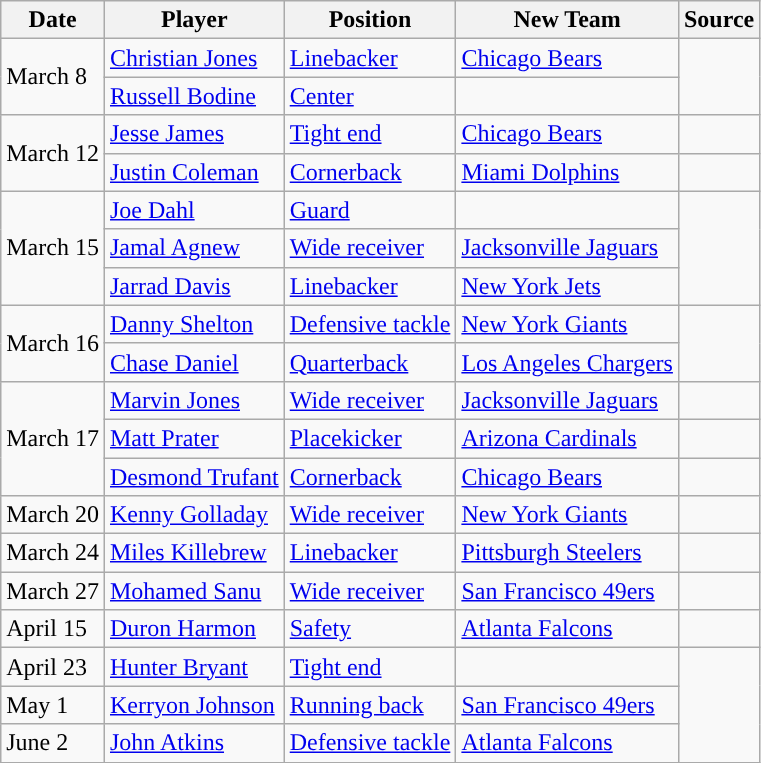<table class="wikitable">
<tr>
<th>Date</th>
<th>Player</th>
<th>Position</th>
<th>New Team</th>
<th>Source</th>
</tr>
<tr>
<td rowspan=2>March 8</td>
<td><a href='#'>Christian Jones</a></td>
<td><a href='#'>Linebacker</a></td>
<td><a href='#'>Chicago Bears</a></td>
<td rowspan=2></td>
</tr>
<tr>
<td><a href='#'>Russell Bodine</a></td>
<td><a href='#'>Center</a></td>
<td></td>
</tr>
<tr>
<td rowspan=2>March 12</td>
<td><a href='#'>Jesse James</a></td>
<td><a href='#'>Tight end</a></td>
<td><a href='#'>Chicago Bears</a></td>
<td></td>
</tr>
<tr>
<td><a href='#'>Justin Coleman</a></td>
<td><a href='#'>Cornerback</a></td>
<td><a href='#'>Miami Dolphins</a></td>
<td></td>
</tr>
<tr>
<td rowspan=3>March 15</td>
<td><a href='#'>Joe Dahl</a></td>
<td><a href='#'>Guard</a></td>
<td></td>
<td rowspan=3></td>
</tr>
<tr>
<td><a href='#'>Jamal Agnew</a></td>
<td><a href='#'>Wide receiver</a></td>
<td><a href='#'>Jacksonville Jaguars</a></td>
</tr>
<tr>
<td><a href='#'>Jarrad Davis</a></td>
<td><a href='#'>Linebacker</a></td>
<td><a href='#'>New York Jets</a></td>
</tr>
<tr>
<td rowspan=2>March 16</td>
<td><a href='#'>Danny Shelton</a></td>
<td><a href='#'>Defensive tackle</a></td>
<td><a href='#'>New York Giants</a></td>
<td rowspan=2></td>
</tr>
<tr>
<td><a href='#'>Chase Daniel</a></td>
<td><a href='#'>Quarterback</a></td>
<td><a href='#'>Los Angeles Chargers</a></td>
</tr>
<tr>
<td rowspan=3>March 17</td>
<td><a href='#'>Marvin Jones</a></td>
<td><a href='#'>Wide receiver</a></td>
<td><a href='#'>Jacksonville Jaguars</a></td>
<td></td>
</tr>
<tr>
<td><a href='#'>Matt Prater</a></td>
<td><a href='#'>Placekicker</a></td>
<td><a href='#'>Arizona Cardinals</a></td>
<td></td>
</tr>
<tr>
<td><a href='#'>Desmond Trufant</a></td>
<td><a href='#'>Cornerback</a></td>
<td><a href='#'>Chicago Bears</a></td>
<td></td>
</tr>
<tr>
<td>March 20</td>
<td><a href='#'>Kenny Golladay</a></td>
<td><a href='#'>Wide receiver</a></td>
<td><a href='#'>New York Giants</a></td>
<td></td>
</tr>
<tr>
<td>March 24</td>
<td><a href='#'>Miles Killebrew</a></td>
<td><a href='#'>Linebacker</a></td>
<td><a href='#'>Pittsburgh Steelers</a></td>
<td></td>
</tr>
<tr>
<td>March 27</td>
<td><a href='#'>Mohamed Sanu</a></td>
<td><a href='#'>Wide receiver</a></td>
<td><a href='#'>San Francisco 49ers</a></td>
<td></td>
</tr>
<tr>
<td>April 15</td>
<td><a href='#'>Duron Harmon</a></td>
<td><a href='#'>Safety</a></td>
<td><a href='#'>Atlanta Falcons</a></td>
<td></td>
</tr>
<tr>
<td>April 23</td>
<td><a href='#'>Hunter Bryant</a></td>
<td><a href='#'>Tight end</a></td>
<td></td>
<td rowspan=3></td>
</tr>
<tr>
<td>May 1</td>
<td><a href='#'>Kerryon Johnson</a></td>
<td><a href='#'>Running back</a></td>
<td><a href='#'>San Francisco 49ers</a></td>
</tr>
<tr>
<td>June 2</td>
<td><a href='#'>John Atkins</a></td>
<td><a href='#'>Defensive tackle</a></td>
<td><a href='#'>Atlanta Falcons</a></td>
</tr>
</table>
